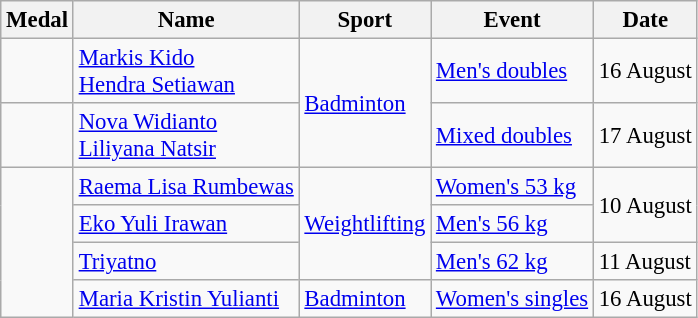<table class="wikitable sortable" style="font-size: 95%;">
<tr>
<th>Medal</th>
<th>Name</th>
<th>Sport</th>
<th>Event</th>
<th>Date</th>
</tr>
<tr>
<td></td>
<td><a href='#'>Markis Kido</a><br><a href='#'>Hendra Setiawan</a></td>
<td rowspan=2> <a href='#'>Badminton</a></td>
<td><a href='#'>Men's doubles</a></td>
<td>16 August</td>
</tr>
<tr>
<td></td>
<td><a href='#'>Nova Widianto</a><br><a href='#'>Liliyana Natsir</a></td>
<td><a href='#'>Mixed doubles</a></td>
<td>17 August</td>
</tr>
<tr>
<td rowspan=4></td>
<td><a href='#'>Raema Lisa Rumbewas</a></td>
<td rowspan=3> <a href='#'>Weightlifting</a></td>
<td><a href='#'>Women's 53 kg</a></td>
<td rowspan=2>10 August</td>
</tr>
<tr>
<td><a href='#'>Eko Yuli Irawan</a></td>
<td><a href='#'>Men's 56 kg</a></td>
</tr>
<tr>
<td><a href='#'>Triyatno</a></td>
<td><a href='#'>Men's 62 kg</a></td>
<td>11 August</td>
</tr>
<tr>
<td><a href='#'>Maria Kristin Yulianti</a></td>
<td> <a href='#'>Badminton</a></td>
<td><a href='#'>Women's singles</a></td>
<td>16 August</td>
</tr>
</table>
